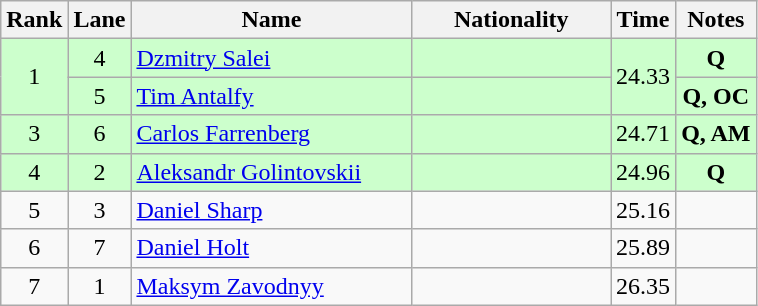<table class="wikitable sortable" style="text-align:center">
<tr>
<th>Rank</th>
<th>Lane</th>
<th style="width:180px">Name</th>
<th style="width:125px">Nationality</th>
<th>Time</th>
<th>Notes</th>
</tr>
<tr style="background:#cfc;">
<td rowspan=2>1</td>
<td>4</td>
<td style="text-align:left;"><a href='#'>Dzmitry Salei</a></td>
<td style="text-align:left;"></td>
<td rowspan=2>24.33</td>
<td><strong>Q</strong></td>
</tr>
<tr style="background:#cfc;">
<td>5</td>
<td style="text-align:left;"><a href='#'>Tim Antalfy</a></td>
<td style="text-align:left;"></td>
<td><strong>Q, OC</strong></td>
</tr>
<tr style="background:#cfc;">
<td>3</td>
<td>6</td>
<td style="text-align:left;"><a href='#'>Carlos Farrenberg</a></td>
<td style="text-align:left;"></td>
<td>24.71</td>
<td><strong>Q, AM</strong></td>
</tr>
<tr style="background:#cfc;">
<td>4</td>
<td>2</td>
<td style="text-align:left;"><a href='#'>Aleksandr Golintovskii</a></td>
<td style="text-align:left;"></td>
<td>24.96</td>
<td><strong>Q</strong></td>
</tr>
<tr>
<td>5</td>
<td>3</td>
<td style="text-align:left;"><a href='#'>Daniel Sharp</a></td>
<td style="text-align:left;"></td>
<td>25.16</td>
<td></td>
</tr>
<tr>
<td>6</td>
<td>7</td>
<td style="text-align:left;"><a href='#'>Daniel Holt</a></td>
<td style="text-align:left;"></td>
<td>25.89</td>
<td></td>
</tr>
<tr>
<td>7</td>
<td>1</td>
<td style="text-align:left;"><a href='#'>Maksym Zavodnyy</a></td>
<td style="text-align:left;"></td>
<td>26.35</td>
<td></td>
</tr>
</table>
